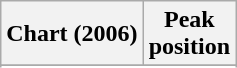<table class="wikitable sortable plainrowheaders" style="text-align:center">
<tr>
<th scope="col">Chart (2006)</th>
<th scope="col">Peak<br> position</th>
</tr>
<tr>
</tr>
<tr>
</tr>
<tr>
</tr>
<tr>
</tr>
<tr>
</tr>
<tr>
</tr>
<tr>
</tr>
<tr>
</tr>
<tr>
</tr>
<tr>
</tr>
<tr>
</tr>
<tr>
</tr>
<tr>
</tr>
<tr>
</tr>
</table>
